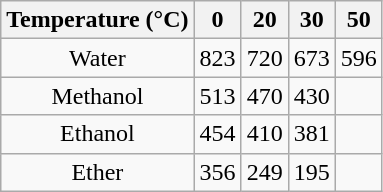<table class="wikitable" style="text-align:center">
<tr>
<th>Temperature (°C)</th>
<th>0</th>
<th>20</th>
<th>30</th>
<th>50</th>
</tr>
<tr>
<td>Water</td>
<td>823</td>
<td>720</td>
<td>673</td>
<td>596</td>
</tr>
<tr>
<td>Methanol</td>
<td>513</td>
<td>470</td>
<td>430</td>
<td></td>
</tr>
<tr>
<td>Ethanol</td>
<td>454</td>
<td>410</td>
<td>381</td>
<td></td>
</tr>
<tr>
<td>Ether</td>
<td>356</td>
<td>249</td>
<td>195</td>
<td></td>
</tr>
</table>
